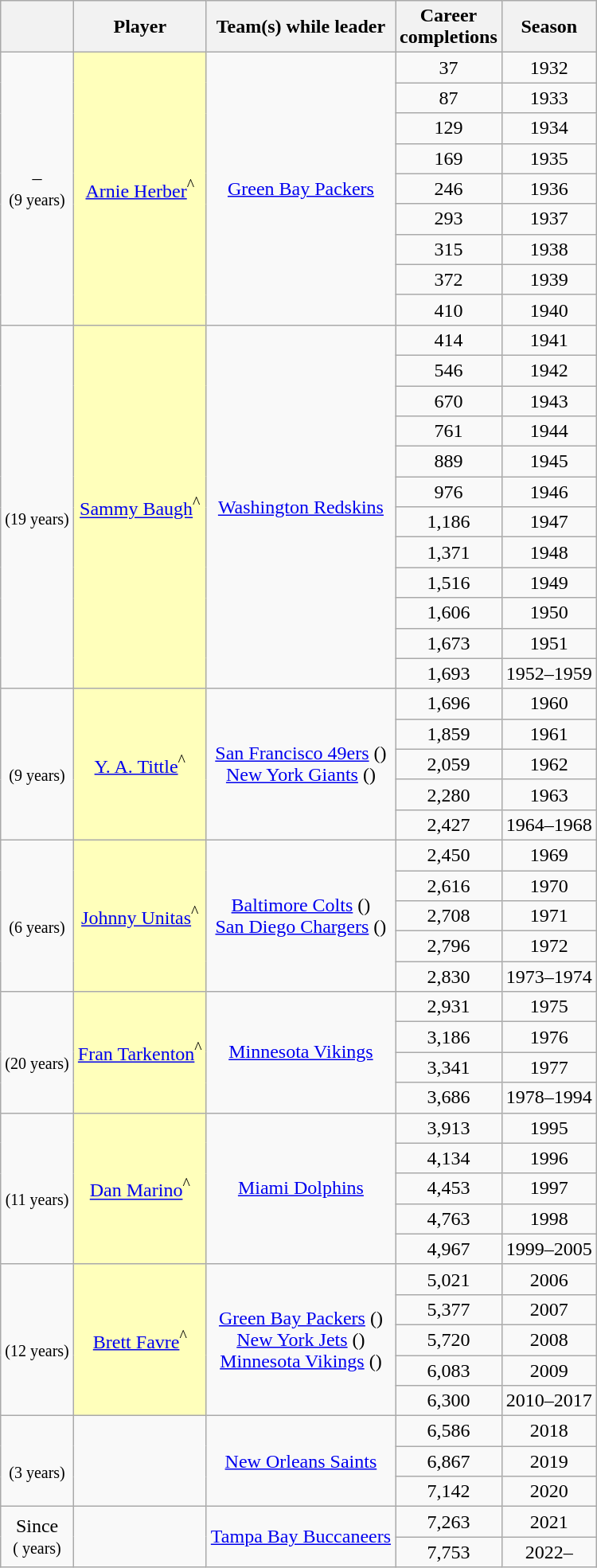<table class="wikitable" style="text-align:center;">
<tr>
<th></th>
<th>Player</th>
<th>Team(s) while leader</th>
<th style="width: 80px;">Career completions</th>
<th>Season</th>
</tr>
<tr>
<td rowspan=9>–<br><small>(9 years)</small></td>
<td style="background:#ffb;" rowspan=9><a href='#'>Arnie Herber</a><sup>^</sup> <br> </td>
<td rowspan=9><a href='#'>Green Bay Packers</a></td>
<td>37</td>
<td>1932</td>
</tr>
<tr>
<td>87</td>
<td>1933</td>
</tr>
<tr>
<td>129</td>
<td>1934</td>
</tr>
<tr>
<td>169</td>
<td>1935</td>
</tr>
<tr>
<td>246</td>
<td>1936</td>
</tr>
<tr>
<td>293</td>
<td>1937</td>
</tr>
<tr>
<td>315</td>
<td>1938</td>
</tr>
<tr>
<td>372</td>
<td>1939</td>
</tr>
<tr>
<td>410</td>
<td>1940</td>
</tr>
<tr>
<td rowspan=12><br><small>(19 years)</small></td>
<td style="background:#ffb;" rowspan=12><a href='#'>Sammy Baugh</a><sup>^</sup> <br> </td>
<td rowspan=12><a href='#'>Washington Redskins</a></td>
<td>414</td>
<td>1941</td>
</tr>
<tr>
<td>546</td>
<td>1942</td>
</tr>
<tr>
<td>670</td>
<td>1943</td>
</tr>
<tr>
<td>761</td>
<td>1944</td>
</tr>
<tr>
<td>889</td>
<td>1945</td>
</tr>
<tr>
<td>976</td>
<td>1946</td>
</tr>
<tr>
<td>1,186</td>
<td>1947</td>
</tr>
<tr>
<td>1,371</td>
<td>1948</td>
</tr>
<tr>
<td>1,516</td>
<td>1949</td>
</tr>
<tr>
<td>1,606</td>
<td>1950</td>
</tr>
<tr>
<td>1,673</td>
<td>1951</td>
</tr>
<tr>
<td>1,693</td>
<td>1952–1959</td>
</tr>
<tr>
<td rowspan=5><br><small>(9 years)</small></td>
<td style="background:#ffb;" rowspan=5><a href='#'>Y. A. Tittle</a><sup>^</sup> <br> </td>
<td rowspan=5><a href='#'>San Francisco 49ers</a> ()  <br> <a href='#'>New York Giants</a> ()</td>
<td>1,696</td>
<td>1960</td>
</tr>
<tr>
<td>1,859</td>
<td>1961</td>
</tr>
<tr>
<td>2,059</td>
<td>1962</td>
</tr>
<tr>
<td>2,280</td>
<td>1963</td>
</tr>
<tr>
<td>2,427</td>
<td>1964–1968</td>
</tr>
<tr>
<td rowspan=5><br><small>(6 years)</small></td>
<td style="background:#ffb;" rowspan=5><a href='#'>Johnny Unitas</a><sup>^</sup> <br> </td>
<td rowspan=5><a href='#'>Baltimore Colts</a> ()<br><a href='#'>San Diego Chargers</a> ()</td>
<td>2,450</td>
<td>1969</td>
</tr>
<tr>
<td>2,616</td>
<td>1970</td>
</tr>
<tr>
<td>2,708</td>
<td>1971</td>
</tr>
<tr>
<td>2,796</td>
<td>1972</td>
</tr>
<tr>
<td>2,830</td>
<td>1973–1974</td>
</tr>
<tr>
<td rowspan=4><br><small>(20 years)</small></td>
<td style="background:#ffb;" rowspan=4><a href='#'>Fran Tarkenton</a><sup>^</sup> <br> </td>
<td rowspan=4><a href='#'>Minnesota Vikings</a></td>
<td>2,931</td>
<td>1975</td>
</tr>
<tr>
<td>3,186</td>
<td>1976</td>
</tr>
<tr>
<td>3,341</td>
<td>1977</td>
</tr>
<tr>
<td>3,686</td>
<td>1978–1994</td>
</tr>
<tr>
<td rowspan=5><br><small>(11 years)</small></td>
<td style="background:#ffb;" rowspan=5><a href='#'>Dan Marino</a><sup>^</sup> <br> </td>
<td rowspan=5><a href='#'>Miami Dolphins</a></td>
<td>3,913</td>
<td>1995</td>
</tr>
<tr>
<td>4,134</td>
<td>1996</td>
</tr>
<tr>
<td>4,453</td>
<td>1997</td>
</tr>
<tr>
<td>4,763</td>
<td>1998</td>
</tr>
<tr>
<td>4,967</td>
<td>1999–2005</td>
</tr>
<tr>
<td rowspan=5><br><small>(12 years)</small></td>
<td style="background:#ffb;" rowspan=5><a href='#'>Brett Favre</a><sup>^</sup> <br> </td>
<td rowspan=5><a href='#'>Green Bay Packers</a> ()<br><a href='#'>New York Jets</a> ()<br><a href='#'>Minnesota Vikings</a> ()</td>
<td>5,021</td>
<td>2006</td>
</tr>
<tr>
<td>5,377</td>
<td>2007</td>
</tr>
<tr>
<td>5,720</td>
<td>2008</td>
</tr>
<tr>
<td>6,083</td>
<td>2009</td>
</tr>
<tr>
<td>6,300</td>
<td>2010–2017</td>
</tr>
<tr>
<td rowspan=3><br><small>(3 years)</small></td>
<td rowspan=3> <br></td>
<td rowspan=3><a href='#'>New Orleans Saints</a></td>
<td>6,586</td>
<td>2018</td>
</tr>
<tr>
<td>6,867</td>
<td>2019</td>
</tr>
<tr>
<td>7,142</td>
<td>2020</td>
</tr>
<tr>
<td rowspan=2>Since  <br><small>( years)</small></td>
<td rowspan=2;><br></td>
<td rowspan=2><a href='#'>Tampa Bay Buccaneers</a></td>
<td>7,263</td>
<td>2021</td>
</tr>
<tr>
<td>7,753</td>
<td>2022–</td>
</tr>
</table>
